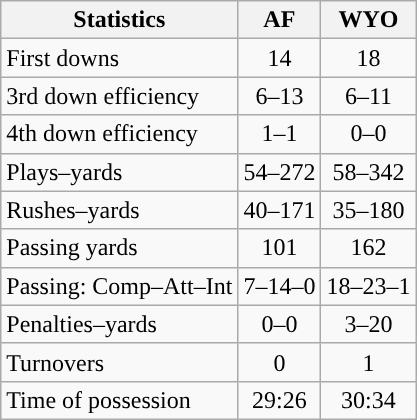<table class="wikitable">
<tr>
<th>Statistics</th>
<th>AF</th>
<th>WYO</th>
</tr>
<tr>
<td>First downs</td>
<td align=center>14</td>
<td align=center>18</td>
</tr>
<tr>
<td>3rd down efficiency</td>
<td align=center>6–13</td>
<td align=center>6–11</td>
</tr>
<tr>
<td>4th down efficiency</td>
<td align=center>1–1</td>
<td align=center>0–0</td>
</tr>
<tr>
<td>Plays–yards</td>
<td align=center>54–272</td>
<td align=center>58–342</td>
</tr>
<tr>
<td>Rushes–yards</td>
<td align=center>40–171</td>
<td align=center>35–180</td>
</tr>
<tr>
<td>Passing yards</td>
<td align=center>101</td>
<td align=center>162</td>
</tr>
<tr>
<td>Passing: Comp–Att–Int</td>
<td align=center>7–14–0</td>
<td align=center>18–23–1</td>
</tr>
<tr>
<td>Penalties–yards</td>
<td align=center>0–0</td>
<td align=center>3–20</td>
</tr>
<tr>
<td>Turnovers</td>
<td align=center>0</td>
<td align=center>1</td>
</tr>
<tr>
<td>Time of possession</td>
<td align=center>29:26</td>
<td align=center>30:34</td>
</tr>
</table>
